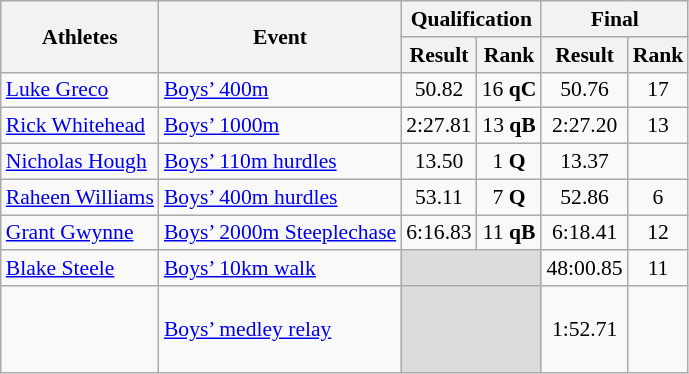<table class="wikitable" style="font-size:90%;">
<tr>
<th rowspan=2>Athletes</th>
<th rowspan=2>Event</th>
<th colspan=2>Qualification</th>
<th colspan=2>Final</th>
</tr>
<tr>
<th>Result</th>
<th>Rank</th>
<th>Result</th>
<th>Rank</th>
</tr>
<tr>
<td><a href='#'>Luke Greco</a></td>
<td><a href='#'>Boys’ 400m</a></td>
<td align=center>50.82</td>
<td align=center>16 <strong>qC</strong></td>
<td align=center>50.76</td>
<td align=center>17</td>
</tr>
<tr>
<td><a href='#'>Rick Whitehead</a></td>
<td><a href='#'>Boys’ 1000m</a></td>
<td align=center>2:27.81</td>
<td align=center>13 <strong>qB</strong></td>
<td align=center>2:27.20</td>
<td align=center>13</td>
</tr>
<tr>
<td><a href='#'>Nicholas Hough</a></td>
<td><a href='#'>Boys’ 110m hurdles</a></td>
<td align=center>13.50</td>
<td align=center>1 <strong>Q</strong></td>
<td align=center>13.37</td>
<td align=center></td>
</tr>
<tr>
<td><a href='#'>Raheen Williams</a></td>
<td><a href='#'>Boys’ 400m hurdles</a></td>
<td align=center>53.11</td>
<td align=center>7 <strong>Q</strong></td>
<td align=center>52.86</td>
<td align=center>6</td>
</tr>
<tr>
<td><a href='#'>Grant Gwynne</a></td>
<td><a href='#'>Boys’ 2000m Steeplechase</a></td>
<td align=center>6:16.83</td>
<td align=center>11 <strong>qB</strong></td>
<td align=center>6:18.41</td>
<td align=center>12</td>
</tr>
<tr>
<td><a href='#'>Blake Steele</a></td>
<td><a href='#'>Boys’ 10km walk</a></td>
<td colspan="2" style="background:#dcdcdc;"></td>
<td align=center>48:00.85</td>
<td align=center>11</td>
</tr>
<tr>
<td><br><br><br></td>
<td><a href='#'>Boys’ medley relay</a></td>
<td colspan="2" style="background:#dcdcdc;"></td>
<td align=center>1:52.71</td>
<td align=center></td>
</tr>
</table>
